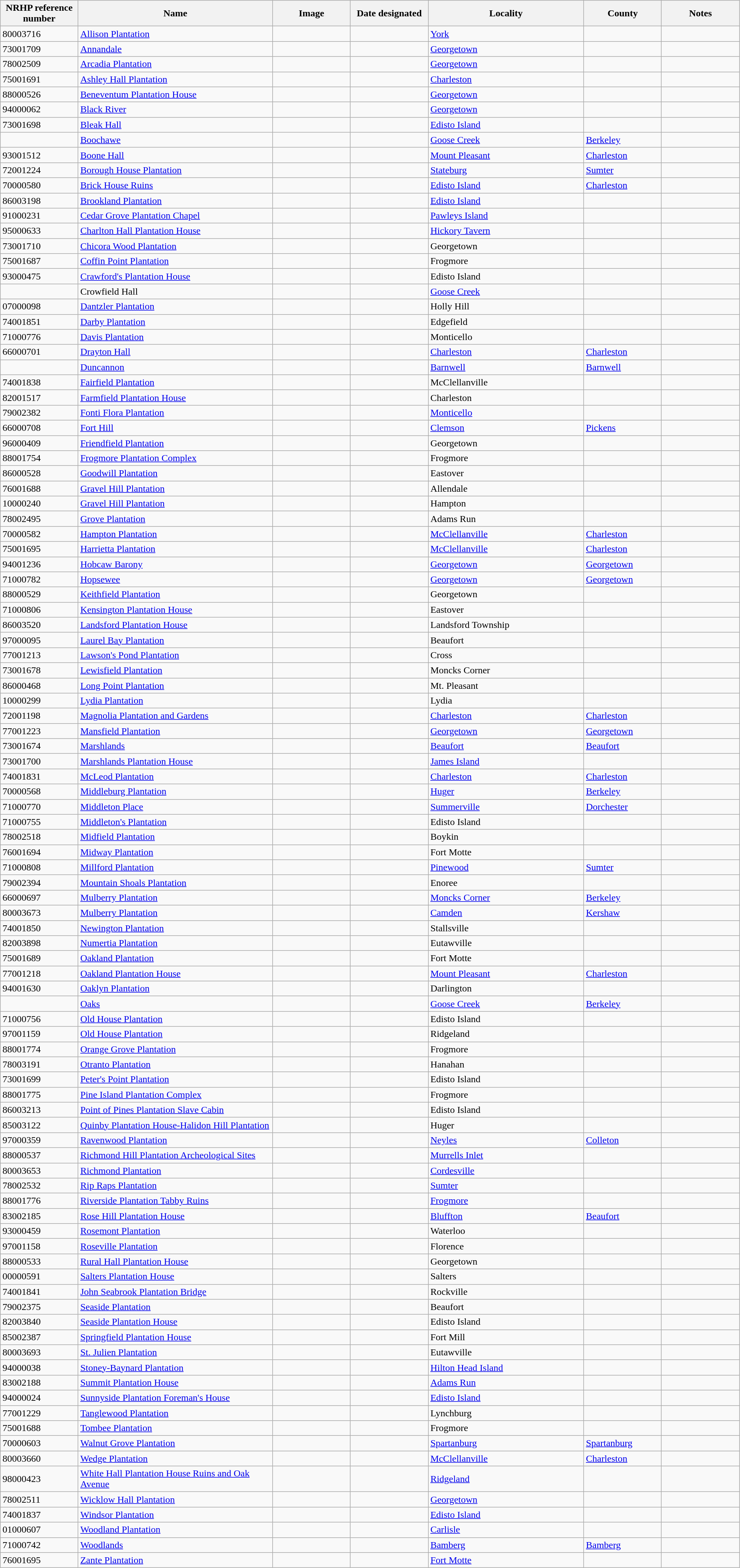<table class="wikitable sortable" style="width:98%">
<tr>
<th style="width:10%;"><strong>NRHP reference number</strong></th>
<th style="width:25%;"><strong>Name</strong></th>
<th style="width:10%;" class="unsortable"><strong>Image</strong></th>
<th style="width:10%;"><strong>Date designated</strong></th>
<th style="width:20%;"><strong>Locality</strong></th>
<th style="width:10%;"><strong>County</strong></th>
<th style="width:10%;"><strong>Notes</strong></th>
</tr>
<tr>
<td>80003716</td>
<td><a href='#'>Allison Plantation</a></td>
<td></td>
<td></td>
<td><a href='#'>York</a></td>
<td></td>
<td></td>
</tr>
<tr>
<td>73001709</td>
<td><a href='#'>Annandale</a></td>
<td></td>
<td></td>
<td><a href='#'>Georgetown</a></td>
<td></td>
<td></td>
</tr>
<tr>
<td>78002509</td>
<td><a href='#'>Arcadia Plantation</a></td>
<td></td>
<td></td>
<td><a href='#'>Georgetown</a></td>
<td></td>
<td></td>
</tr>
<tr>
<td>75001691</td>
<td><a href='#'>Ashley Hall Plantation</a></td>
<td></td>
<td></td>
<td><a href='#'>Charleston</a></td>
<td></td>
<td></td>
</tr>
<tr>
<td>88000526</td>
<td><a href='#'>Beneventum Plantation House</a></td>
<td></td>
<td></td>
<td><a href='#'>Georgetown</a></td>
<td></td>
<td></td>
</tr>
<tr>
<td>94000062</td>
<td><a href='#'>Black River</a></td>
<td></td>
<td></td>
<td><a href='#'>Georgetown</a></td>
<td></td>
<td></td>
</tr>
<tr>
<td>73001698</td>
<td><a href='#'>Bleak Hall</a></td>
<td></td>
<td></td>
<td><a href='#'>Edisto Island</a></td>
<td></td>
<td></td>
</tr>
<tr>
<td></td>
<td><a href='#'>Boochawe</a></td>
<td></td>
<td></td>
<td><a href='#'>Goose Creek</a></td>
<td><a href='#'>Berkeley</a></td>
<td></td>
</tr>
<tr>
<td>93001512</td>
<td><a href='#'>Boone Hall</a></td>
<td></td>
<td></td>
<td><a href='#'>Mount Pleasant</a></td>
<td><a href='#'>Charleston</a></td>
<td></td>
</tr>
<tr>
<td>72001224</td>
<td><a href='#'>Borough House Plantation</a></td>
<td></td>
<td></td>
<td><a href='#'>Stateburg</a><br><small></small></td>
<td><a href='#'>Sumter</a></td>
<td></td>
</tr>
<tr>
<td>70000580</td>
<td><a href='#'>Brick House Ruins</a></td>
<td></td>
<td></td>
<td><a href='#'>Edisto Island</a><br><small></small></td>
<td><a href='#'>Charleston</a></td>
<td></td>
</tr>
<tr>
<td>86003198</td>
<td><a href='#'>Brookland Plantation</a></td>
<td></td>
<td></td>
<td><a href='#'>Edisto Island</a></td>
<td></td>
<td></td>
</tr>
<tr>
<td>91000231</td>
<td><a href='#'>Cedar Grove Plantation Chapel</a></td>
<td></td>
<td></td>
<td><a href='#'>Pawleys Island</a></td>
<td></td>
<td></td>
</tr>
<tr>
<td>95000633</td>
<td><a href='#'>Charlton Hall Plantation House</a></td>
<td></td>
<td></td>
<td><a href='#'>Hickory Tavern</a></td>
<td></td>
<td></td>
</tr>
<tr>
<td>73001710</td>
<td><a href='#'>Chicora Wood Plantation</a></td>
<td></td>
<td></td>
<td>Georgetown</td>
<td></td>
<td></td>
</tr>
<tr>
<td>75001687</td>
<td><a href='#'>Coffin Point Plantation</a></td>
<td></td>
<td></td>
<td>Frogmore</td>
<td></td>
<td></td>
</tr>
<tr>
<td>93000475</td>
<td><a href='#'>Crawford's Plantation House</a></td>
<td></td>
<td></td>
<td>Edisto Island</td>
<td></td>
<td></td>
</tr>
<tr>
<td></td>
<td>Crowfield Hall</td>
<td></td>
<td></td>
<td><a href='#'>Goose Creek</a></td>
<td></td>
<td></td>
</tr>
<tr>
<td>07000098</td>
<td><a href='#'>Dantzler Plantation</a></td>
<td></td>
<td></td>
<td>Holly Hill</td>
<td></td>
<td></td>
</tr>
<tr>
<td>74001851</td>
<td><a href='#'>Darby Plantation</a></td>
<td></td>
<td></td>
<td>Edgefield</td>
<td></td>
<td></td>
</tr>
<tr>
<td>71000776</td>
<td><a href='#'>Davis Plantation</a></td>
<td></td>
<td></td>
<td>Monticello</td>
<td></td>
<td></td>
</tr>
<tr>
<td>66000701</td>
<td><a href='#'>Drayton Hall</a></td>
<td></td>
<td></td>
<td><a href='#'>Charleston</a><br><small></small></td>
<td><a href='#'>Charleston</a></td>
<td></td>
</tr>
<tr>
<td></td>
<td><a href='#'>Duncannon</a></td>
<td></td>
<td></td>
<td><a href='#'>Barnwell</a></td>
<td><a href='#'>Barnwell</a></td>
<td></td>
</tr>
<tr>
<td>74001838</td>
<td><a href='#'>Fairfield Plantation</a></td>
<td></td>
<td></td>
<td>McClellanville</td>
<td></td>
<td></td>
</tr>
<tr>
<td>82001517</td>
<td><a href='#'>Farmfield Plantation House</a></td>
<td></td>
<td></td>
<td>Charleston</td>
<td></td>
<td></td>
</tr>
<tr>
<td>79002382</td>
<td><a href='#'>Fonti Flora Plantation</a></td>
<td></td>
<td></td>
<td><a href='#'>Monticello</a></td>
<td></td>
<td></td>
</tr>
<tr>
<td>66000708</td>
<td><a href='#'>Fort Hill</a></td>
<td></td>
<td></td>
<td><a href='#'>Clemson</a><br><small></small></td>
<td><a href='#'>Pickens</a></td>
<td></td>
</tr>
<tr>
<td>96000409</td>
<td><a href='#'>Friendfield Plantation</a></td>
<td></td>
<td></td>
<td>Georgetown</td>
<td></td>
<td></td>
</tr>
<tr>
<td>88001754</td>
<td><a href='#'>Frogmore Plantation Complex</a></td>
<td></td>
<td></td>
<td>Frogmore</td>
<td></td>
<td></td>
</tr>
<tr>
<td>86000528</td>
<td><a href='#'>Goodwill Plantation</a></td>
<td></td>
<td></td>
<td>Eastover</td>
<td></td>
<td></td>
</tr>
<tr>
<td>76001688</td>
<td><a href='#'>Gravel Hill Plantation</a></td>
<td></td>
<td></td>
<td>Allendale</td>
<td></td>
<td></td>
</tr>
<tr>
<td>10000240</td>
<td><a href='#'>Gravel Hill Plantation</a></td>
<td></td>
<td></td>
<td>Hampton</td>
<td></td>
<td></td>
</tr>
<tr>
<td>78002495</td>
<td><a href='#'>Grove Plantation</a></td>
<td></td>
<td></td>
<td>Adams Run</td>
<td></td>
<td></td>
</tr>
<tr>
<td>70000582</td>
<td><a href='#'>Hampton Plantation</a></td>
<td></td>
<td></td>
<td><a href='#'>McClellanville</a><br><small></small></td>
<td><a href='#'>Charleston</a></td>
<td></td>
</tr>
<tr>
<td>75001695</td>
<td><a href='#'>Harrietta Plantation</a></td>
<td></td>
<td></td>
<td><a href='#'>McClellanville</a></td>
<td><a href='#'>Charleston</a></td>
<td></td>
</tr>
<tr>
<td>94001236</td>
<td><a href='#'>Hobcaw Barony</a></td>
<td></td>
<td></td>
<td><a href='#'>Georgetown</a></td>
<td><a href='#'>Georgetown</a></td>
<td></td>
</tr>
<tr>
<td>71000782</td>
<td><a href='#'>Hopsewee</a></td>
<td></td>
<td></td>
<td><a href='#'>Georgetown</a><br><small></small></td>
<td><a href='#'>Georgetown</a></td>
<td></td>
</tr>
<tr>
<td>88000529</td>
<td><a href='#'>Keithfield Plantation</a></td>
<td></td>
<td></td>
<td>Georgetown</td>
<td></td>
<td></td>
</tr>
<tr>
<td>71000806</td>
<td><a href='#'>Kensington Plantation House</a></td>
<td></td>
<td></td>
<td>Eastover</td>
<td></td>
<td></td>
</tr>
<tr>
<td>86003520</td>
<td><a href='#'>Landsford Plantation House</a></td>
<td></td>
<td></td>
<td>Landsford Township</td>
<td></td>
<td></td>
</tr>
<tr>
<td>97000095</td>
<td><a href='#'>Laurel Bay Plantation</a></td>
<td></td>
<td></td>
<td>Beaufort</td>
<td></td>
<td></td>
</tr>
<tr>
<td>77001213</td>
<td><a href='#'>Lawson's Pond Plantation</a></td>
<td></td>
<td></td>
<td>Cross</td>
<td></td>
<td></td>
</tr>
<tr>
<td>73001678</td>
<td><a href='#'>Lewisfield Plantation</a></td>
<td></td>
<td></td>
<td>Moncks Corner</td>
<td></td>
<td></td>
</tr>
<tr>
<td>86000468</td>
<td><a href='#'>Long Point Plantation</a></td>
<td></td>
<td></td>
<td>Mt. Pleasant</td>
<td></td>
<td></td>
</tr>
<tr>
<td>10000299</td>
<td><a href='#'>Lydia Plantation</a></td>
<td></td>
<td></td>
<td>Lydia</td>
<td></td>
<td></td>
</tr>
<tr>
<td>72001198</td>
<td><a href='#'>Magnolia Plantation and Gardens</a></td>
<td></td>
<td></td>
<td><a href='#'>Charleston</a></td>
<td><a href='#'>Charleston</a></td>
<td></td>
</tr>
<tr>
<td>77001223</td>
<td><a href='#'>Mansfield Plantation</a></td>
<td></td>
<td></td>
<td><a href='#'>Georgetown</a></td>
<td><a href='#'>Georgetown</a></td>
<td></td>
</tr>
<tr>
<td>73001674</td>
<td><a href='#'>Marshlands</a></td>
<td></td>
<td></td>
<td><a href='#'>Beaufort</a><br><small></small></td>
<td><a href='#'>Beaufort</a></td>
<td></td>
</tr>
<tr>
<td>73001700</td>
<td><a href='#'>Marshlands Plantation House</a></td>
<td></td>
<td></td>
<td><a href='#'>James Island</a></td>
<td></td>
<td></td>
</tr>
<tr>
<td>74001831</td>
<td><a href='#'>McLeod Plantation</a></td>
<td></td>
<td></td>
<td><a href='#'>Charleston</a></td>
<td><a href='#'>Charleston</a></td>
<td></td>
</tr>
<tr>
<td>70000568</td>
<td><a href='#'>Middleburg Plantation</a></td>
<td></td>
<td></td>
<td><a href='#'>Huger</a><br><small></small></td>
<td><a href='#'>Berkeley</a></td>
<td></td>
</tr>
<tr>
<td>71000770</td>
<td><a href='#'>Middleton Place</a></td>
<td></td>
<td></td>
<td><a href='#'>Summerville</a><br><small></small></td>
<td><a href='#'>Dorchester</a></td>
<td></td>
</tr>
<tr>
<td>71000755</td>
<td><a href='#'>Middleton's Plantation</a></td>
<td></td>
<td></td>
<td>Edisto Island</td>
<td></td>
<td></td>
</tr>
<tr>
<td>78002518</td>
<td><a href='#'>Midfield Plantation</a></td>
<td></td>
<td></td>
<td>Boykin</td>
<td></td>
<td></td>
</tr>
<tr>
<td>76001694</td>
<td><a href='#'>Midway Plantation</a></td>
<td></td>
<td></td>
<td>Fort Motte</td>
<td></td>
<td></td>
</tr>
<tr>
<td>71000808</td>
<td><a href='#'>Millford Plantation</a></td>
<td></td>
<td></td>
<td><a href='#'>Pinewood</a><br><small></small></td>
<td><a href='#'>Sumter</a></td>
<td></td>
</tr>
<tr>
<td>79002394</td>
<td><a href='#'>Mountain Shoals Plantation</a></td>
<td></td>
<td></td>
<td>Enoree</td>
<td></td>
<td></td>
</tr>
<tr>
<td>66000697</td>
<td><a href='#'>Mulberry Plantation</a></td>
<td></td>
<td></td>
<td><a href='#'>Moncks Corner</a><br><small></small></td>
<td><a href='#'>Berkeley</a></td>
<td></td>
</tr>
<tr>
<td>80003673</td>
<td><a href='#'>Mulberry Plantation</a></td>
<td></td>
<td></td>
<td><a href='#'>Camden</a><br><small></small></td>
<td><a href='#'>Kershaw</a></td>
<td></td>
</tr>
<tr>
<td>74001850</td>
<td><a href='#'>Newington Plantation</a></td>
<td></td>
<td></td>
<td>Stallsville</td>
<td></td>
<td></td>
</tr>
<tr>
<td>82003898</td>
<td><a href='#'>Numertia Plantation</a></td>
<td></td>
<td></td>
<td>Eutawville</td>
<td></td>
<td></td>
</tr>
<tr>
<td>75001689</td>
<td><a href='#'>Oakland Plantation</a></td>
<td></td>
<td></td>
<td>Fort Motte</td>
<td></td>
<td></td>
</tr>
<tr>
<td>77001218</td>
<td><a href='#'>Oakland Plantation House</a></td>
<td></td>
<td></td>
<td><a href='#'>Mount Pleasant</a></td>
<td><a href='#'>Charleston</a></td>
<td></td>
</tr>
<tr>
<td>94001630</td>
<td><a href='#'>Oaklyn Plantation</a></td>
<td></td>
<td></td>
<td>Darlington</td>
<td></td>
<td></td>
</tr>
<tr>
<td></td>
<td><a href='#'>Oaks</a></td>
<td></td>
<td></td>
<td><a href='#'>Goose Creek</a></td>
<td><a href='#'>Berkeley</a></td>
<td></td>
</tr>
<tr>
<td>71000756</td>
<td><a href='#'>Old House Plantation</a></td>
<td></td>
<td></td>
<td>Edisto Island</td>
<td></td>
<td></td>
</tr>
<tr>
<td>97001159</td>
<td><a href='#'>Old House Plantation</a></td>
<td></td>
<td></td>
<td>Ridgeland</td>
<td></td>
<td></td>
</tr>
<tr>
<td>88001774</td>
<td><a href='#'>Orange Grove Plantation</a></td>
<td></td>
<td></td>
<td>Frogmore</td>
<td></td>
<td></td>
</tr>
<tr>
<td>78003191</td>
<td><a href='#'>Otranto Plantation</a></td>
<td></td>
<td></td>
<td>Hanahan</td>
<td></td>
<td></td>
</tr>
<tr>
<td>73001699</td>
<td><a href='#'>Peter's Point Plantation</a></td>
<td></td>
<td></td>
<td>Edisto Island</td>
<td></td>
<td></td>
</tr>
<tr>
<td>88001775</td>
<td><a href='#'>Pine Island Plantation Complex</a></td>
<td></td>
<td></td>
<td>Frogmore</td>
<td></td>
<td></td>
</tr>
<tr>
<td>86003213</td>
<td><a href='#'>Point of Pines Plantation Slave Cabin</a></td>
<td></td>
<td></td>
<td>Edisto Island</td>
<td></td>
<td></td>
</tr>
<tr>
<td>85003122</td>
<td><a href='#'>Quinby Plantation House-Halidon Hill Plantation</a></td>
<td></td>
<td></td>
<td>Huger</td>
<td></td>
<td></td>
</tr>
<tr>
<td>97000359</td>
<td><a href='#'>Ravenwood Plantation</a></td>
<td></td>
<td></td>
<td><a href='#'>Neyles</a></td>
<td><a href='#'>Colleton</a></td>
<td></td>
</tr>
<tr>
<td>88000537</td>
<td><a href='#'>Richmond Hill Plantation Archeological Sites</a></td>
<td></td>
<td></td>
<td><a href='#'>Murrells Inlet</a></td>
<td></td>
<td></td>
</tr>
<tr>
<td>80003653</td>
<td><a href='#'>Richmond Plantation</a></td>
<td></td>
<td></td>
<td><a href='#'>Cordesville</a></td>
<td></td>
<td></td>
</tr>
<tr>
<td>78002532</td>
<td><a href='#'>Rip Raps Plantation</a></td>
<td></td>
<td></td>
<td><a href='#'>Sumter</a></td>
<td></td>
<td></td>
</tr>
<tr>
<td>88001776</td>
<td><a href='#'>Riverside Plantation Tabby Ruins</a></td>
<td></td>
<td></td>
<td><a href='#'>Frogmore</a></td>
<td></td>
<td></td>
</tr>
<tr>
<td>83002185</td>
<td><a href='#'>Rose Hill Plantation House</a></td>
<td></td>
<td></td>
<td><a href='#'>Bluffton</a></td>
<td><a href='#'>Beaufort</a></td>
<td></td>
</tr>
<tr>
<td>93000459</td>
<td><a href='#'>Rosemont Plantation</a></td>
<td></td>
<td></td>
<td>Waterloo</td>
<td></td>
<td></td>
</tr>
<tr>
<td>97001158</td>
<td><a href='#'>Roseville Plantation</a></td>
<td></td>
<td></td>
<td>Florence</td>
<td></td>
<td></td>
</tr>
<tr>
<td>88000533</td>
<td><a href='#'>Rural Hall Plantation House</a></td>
<td></td>
<td></td>
<td>Georgetown</td>
<td></td>
<td></td>
</tr>
<tr>
<td>00000591</td>
<td><a href='#'>Salters Plantation House</a></td>
<td></td>
<td></td>
<td>Salters</td>
<td></td>
<td></td>
</tr>
<tr>
<td>74001841</td>
<td><a href='#'>John Seabrook Plantation Bridge</a></td>
<td></td>
<td></td>
<td>Rockville</td>
<td></td>
<td></td>
</tr>
<tr>
<td>79002375</td>
<td><a href='#'>Seaside Plantation</a></td>
<td></td>
<td></td>
<td>Beaufort</td>
<td></td>
<td></td>
</tr>
<tr>
<td>82003840</td>
<td><a href='#'>Seaside Plantation House</a></td>
<td></td>
<td></td>
<td>Edisto Island</td>
<td></td>
<td></td>
</tr>
<tr>
<td>85002387</td>
<td><a href='#'>Springfield Plantation House</a></td>
<td></td>
<td></td>
<td>Fort Mill</td>
<td></td>
<td></td>
</tr>
<tr>
<td>80003693</td>
<td><a href='#'>St. Julien Plantation</a></td>
<td></td>
<td></td>
<td>Eutawville</td>
<td></td>
<td></td>
</tr>
<tr>
<td>94000038</td>
<td><a href='#'>Stoney-Baynard Plantation</a></td>
<td></td>
<td></td>
<td><a href='#'>Hilton Head Island</a></td>
<td></td>
<td></td>
</tr>
<tr>
<td>83002188</td>
<td><a href='#'>Summit Plantation House</a></td>
<td></td>
<td></td>
<td><a href='#'>Adams Run</a></td>
<td></td>
<td></td>
</tr>
<tr>
<td>94000024</td>
<td><a href='#'>Sunnyside Plantation Foreman's House</a></td>
<td></td>
<td></td>
<td><a href='#'>Edisto Island</a></td>
<td></td>
<td></td>
</tr>
<tr>
<td>77001229</td>
<td><a href='#'>Tanglewood Plantation</a></td>
<td></td>
<td></td>
<td>Lynchburg</td>
<td></td>
<td></td>
</tr>
<tr>
<td>75001688</td>
<td><a href='#'>Tombee Plantation</a></td>
<td></td>
<td></td>
<td>Frogmore</td>
<td></td>
<td></td>
</tr>
<tr>
<td>70000603</td>
<td><a href='#'>Walnut Grove Plantation</a></td>
<td></td>
<td></td>
<td><a href='#'>Spartanburg</a></td>
<td><a href='#'>Spartanburg</a></td>
<td></td>
</tr>
<tr>
<td>80003660</td>
<td><a href='#'>Wedge Plantation</a></td>
<td></td>
<td></td>
<td><a href='#'>McClellanville</a></td>
<td><a href='#'>Charleston</a></td>
<td></td>
</tr>
<tr>
<td>98000423</td>
<td><a href='#'>White Hall Plantation House Ruins and Oak Avenue</a></td>
<td></td>
<td></td>
<td><a href='#'>Ridgeland</a></td>
<td></td>
<td></td>
</tr>
<tr>
<td>78002511</td>
<td><a href='#'>Wicklow Hall Plantation</a></td>
<td></td>
<td></td>
<td><a href='#'>Georgetown</a></td>
<td></td>
<td></td>
</tr>
<tr>
<td>74001837</td>
<td><a href='#'>Windsor Plantation</a></td>
<td></td>
<td></td>
<td><a href='#'>Edisto Island</a></td>
<td></td>
<td></td>
</tr>
<tr>
<td>01000607</td>
<td><a href='#'>Woodland Plantation</a></td>
<td></td>
<td></td>
<td><a href='#'>Carlisle</a></td>
<td></td>
<td></td>
</tr>
<tr>
<td>71000742</td>
<td><a href='#'>Woodlands</a></td>
<td></td>
<td></td>
<td><a href='#'>Bamberg</a><br><small></small></td>
<td><a href='#'>Bamberg</a></td>
<td></td>
</tr>
<tr>
<td>76001695</td>
<td><a href='#'>Zante Plantation</a></td>
<td></td>
<td></td>
<td><a href='#'>Fort Motte</a></td>
<td></td>
</tr>
</table>
